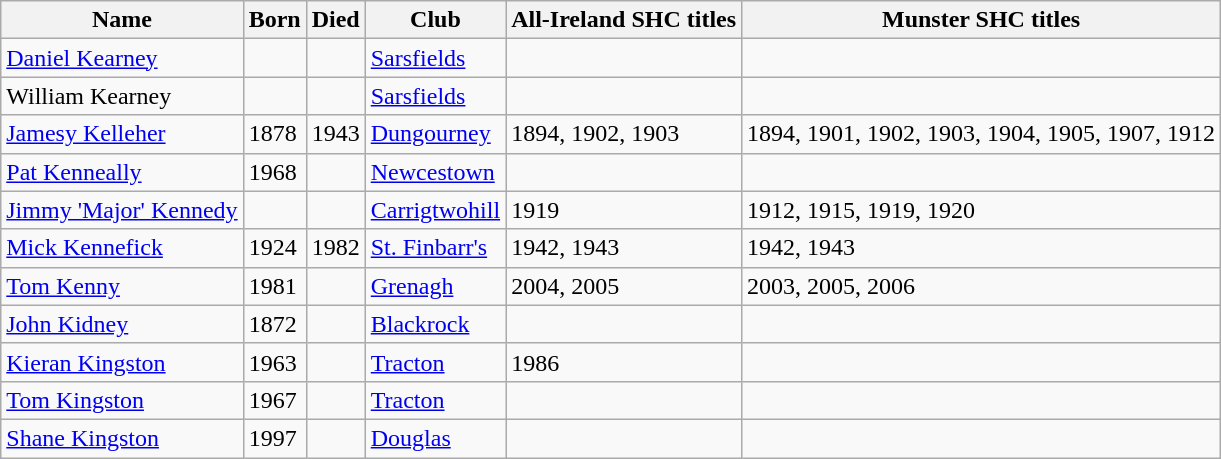<table align=top class="wikitable">
<tr>
<th>Name</th>
<th>Born</th>
<th>Died</th>
<th width=80>Club</th>
<th colspan=1>All-Ireland SHC titles</th>
<th colspan=1>Munster SHC titles</th>
</tr>
<tr>
<td><a href='#'>Daniel Kearney</a></td>
<td></td>
<td></td>
<td><a href='#'>Sarsfields</a></td>
<td></td>
<td></td>
</tr>
<tr>
<td>William Kearney</td>
<td></td>
<td></td>
<td><a href='#'>Sarsfields</a></td>
<td></td>
<td></td>
</tr>
<tr>
<td><a href='#'>Jamesy Kelleher</a></td>
<td>1878</td>
<td>1943</td>
<td><a href='#'>Dungourney</a></td>
<td>1894, 1902, 1903</td>
<td>1894, 1901, 1902, 1903, 1904, 1905, 1907, 1912</td>
</tr>
<tr>
<td><a href='#'>Pat Kenneally</a></td>
<td>1968</td>
<td></td>
<td><a href='#'>Newcestown</a></td>
<td></td>
<td></td>
</tr>
<tr>
<td><a href='#'>Jimmy 'Major' Kennedy</a></td>
<td></td>
<td></td>
<td><a href='#'>Carrigtwohill</a></td>
<td>1919</td>
<td>1912, 1915, 1919, 1920</td>
</tr>
<tr>
<td><a href='#'>Mick Kennefick</a></td>
<td>1924</td>
<td>1982</td>
<td><a href='#'>St. Finbarr's</a></td>
<td>1942, 1943</td>
<td>1942, 1943</td>
</tr>
<tr>
<td><a href='#'>Tom Kenny</a></td>
<td>1981</td>
<td></td>
<td><a href='#'>Grenagh</a></td>
<td>2004, 2005</td>
<td>2003, 2005, 2006</td>
</tr>
<tr>
<td><a href='#'>John Kidney</a></td>
<td>1872</td>
<td></td>
<td><a href='#'>Blackrock</a></td>
<td></td>
<td></td>
</tr>
<tr>
<td><a href='#'>Kieran Kingston</a></td>
<td>1963</td>
<td></td>
<td><a href='#'>Tracton</a></td>
<td>1986</td>
<td></td>
</tr>
<tr>
<td><a href='#'>Tom Kingston</a></td>
<td>1967</td>
<td></td>
<td><a href='#'>Tracton</a></td>
<td></td>
<td></td>
</tr>
<tr>
<td><a href='#'>Shane Kingston</a></td>
<td>1997</td>
<td></td>
<td><a href='#'>Douglas</a></td>
<td></td>
<td></td>
</tr>
</table>
